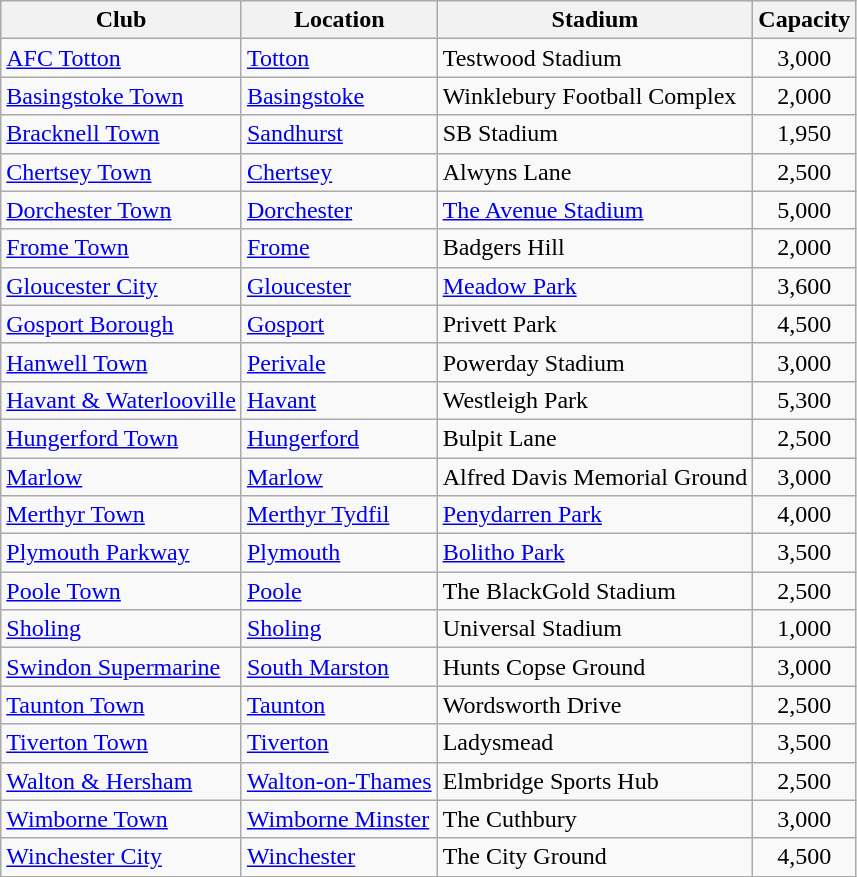<table class="wikitable sortable">
<tr>
<th>Club</th>
<th>Location</th>
<th>Stadium</th>
<th>Capacity</th>
</tr>
<tr>
<td><a href='#'>AFC Totton</a></td>
<td><a href='#'>Totton</a></td>
<td>Testwood Stadium</td>
<td align="center">3,000</td>
</tr>
<tr>
<td><a href='#'>Basingstoke Town</a></td>
<td><a href='#'>Basingstoke</a></td>
<td>Winklebury Football Complex </td>
<td align="center">2,000</td>
</tr>
<tr>
<td><a href='#'>Bracknell Town</a></td>
<td><a href='#'>Sandhurst</a></td>
<td>SB Stadium</td>
<td align="center">1,950</td>
</tr>
<tr>
<td><a href='#'>Chertsey Town</a></td>
<td><a href='#'>Chertsey</a></td>
<td>Alwyns Lane</td>
<td align="center">2,500</td>
</tr>
<tr>
<td><a href='#'>Dorchester Town</a></td>
<td><a href='#'>Dorchester</a></td>
<td><a href='#'>The Avenue Stadium</a></td>
<td align="center">5,000</td>
</tr>
<tr>
<td><a href='#'>Frome Town</a></td>
<td><a href='#'>Frome</a></td>
<td>Badgers Hill</td>
<td align="center">2,000</td>
</tr>
<tr>
<td><a href='#'>Gloucester City</a></td>
<td><a href='#'>Gloucester</a></td>
<td><a href='#'>Meadow Park</a></td>
<td align="center">3,600</td>
</tr>
<tr>
<td><a href='#'>Gosport Borough</a></td>
<td><a href='#'>Gosport</a></td>
<td>Privett Park</td>
<td align="center">4,500</td>
</tr>
<tr>
<td><a href='#'>Hanwell Town</a></td>
<td><a href='#'>Perivale</a></td>
<td>Powerday Stadium</td>
<td align="center">3,000</td>
</tr>
<tr>
<td><a href='#'>Havant & Waterlooville</a></td>
<td><a href='#'>Havant</a></td>
<td>Westleigh Park</td>
<td align="center">5,300</td>
</tr>
<tr>
<td><a href='#'>Hungerford Town</a></td>
<td><a href='#'>Hungerford</a></td>
<td>Bulpit Lane</td>
<td align="center">2,500</td>
</tr>
<tr>
<td><a href='#'>Marlow</a></td>
<td><a href='#'>Marlow</a></td>
<td>Alfred Davis Memorial Ground</td>
<td align="center">3,000</td>
</tr>
<tr>
<td><a href='#'>Merthyr Town</a></td>
<td><a href='#'>Merthyr Tydfil</a></td>
<td><a href='#'>Penydarren Park</a></td>
<td align="center">4,000</td>
</tr>
<tr>
<td><a href='#'>Plymouth Parkway</a></td>
<td><a href='#'>Plymouth</a></td>
<td><a href='#'>Bolitho Park</a></td>
<td align="center">3,500</td>
</tr>
<tr>
<td><a href='#'>Poole Town</a></td>
<td><a href='#'>Poole</a></td>
<td>The BlackGold Stadium</td>
<td align="center">2,500</td>
</tr>
<tr>
<td><a href='#'>Sholing</a></td>
<td><a href='#'>Sholing</a></td>
<td>Universal Stadium</td>
<td align="center">1,000</td>
</tr>
<tr>
<td><a href='#'>Swindon Supermarine</a></td>
<td><a href='#'>South Marston</a></td>
<td>Hunts Copse Ground</td>
<td align="center">3,000</td>
</tr>
<tr>
<td><a href='#'>Taunton Town</a></td>
<td><a href='#'>Taunton</a></td>
<td>Wordsworth Drive</td>
<td align="center">2,500</td>
</tr>
<tr>
<td><a href='#'>Tiverton Town</a></td>
<td><a href='#'>Tiverton</a></td>
<td>Ladysmead</td>
<td align="center">3,500</td>
</tr>
<tr>
<td><a href='#'>Walton & Hersham</a></td>
<td><a href='#'>Walton-on-Thames</a></td>
<td>Elmbridge Sports Hub</td>
<td align="center">2,500</td>
</tr>
<tr>
<td><a href='#'>Wimborne Town</a></td>
<td><a href='#'>Wimborne Minster</a></td>
<td>The Cuthbury</td>
<td align="center">3,000</td>
</tr>
<tr>
<td><a href='#'>Winchester City</a></td>
<td><a href='#'>Winchester</a></td>
<td>The City Ground</td>
<td align="center">4,500</td>
</tr>
</table>
